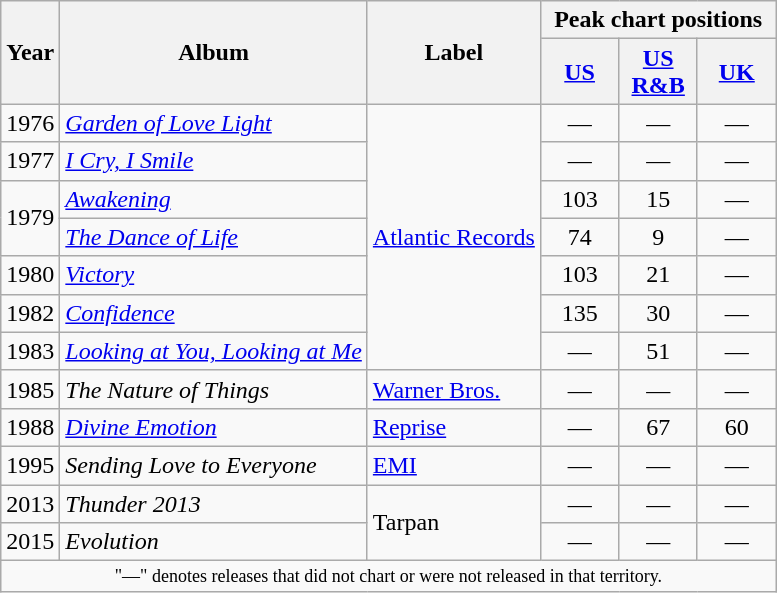<table class="wikitable">
<tr>
<th scope="col" rowspan="2">Year</th>
<th scope="col" rowspan="2">Album</th>
<th scope="col" rowspan="2">Label</th>
<th scope="col" colspan="4">Peak chart positions</th>
</tr>
<tr>
<th style="width:45px;"><a href='#'>US</a><br></th>
<th style="width:45px;"><a href='#'>US R&B</a><br></th>
<th style="width:45px;"><a href='#'>UK</a><br></th>
</tr>
<tr>
<td>1976</td>
<td><em><a href='#'>Garden of Love Light</a></em></td>
<td rowspan="7"><a href='#'>Atlantic Records</a></td>
<td align=center>—</td>
<td align=center>—</td>
<td align=center>—</td>
</tr>
<tr>
<td>1977</td>
<td><em><a href='#'>I Cry, I Smile</a></em></td>
<td align=center>—</td>
<td align=center>—</td>
<td align=center>—</td>
</tr>
<tr>
<td rowspan="2">1979</td>
<td><em><a href='#'>Awakening</a></em></td>
<td align=center>103</td>
<td align=center>15</td>
<td align=center>—</td>
</tr>
<tr>
<td><em><a href='#'>The Dance of Life</a></em></td>
<td align=center>74</td>
<td align=center>9</td>
<td align=center>—</td>
</tr>
<tr>
<td>1980</td>
<td><em><a href='#'>Victory</a></em></td>
<td align=center>103</td>
<td align=center>21</td>
<td align=center>—</td>
</tr>
<tr>
<td>1982</td>
<td><em><a href='#'>Confidence</a></em></td>
<td align=center>135</td>
<td align=center>30</td>
<td align=center>—</td>
</tr>
<tr>
<td>1983</td>
<td><em><a href='#'>Looking at You, Looking at Me</a></em></td>
<td align=center>—</td>
<td align=center>51</td>
<td align=center>—</td>
</tr>
<tr>
<td>1985</td>
<td><em>The Nature of Things</em></td>
<td><a href='#'>Warner Bros.</a></td>
<td align=center>—</td>
<td align=center>—</td>
<td align=center>—</td>
</tr>
<tr>
<td>1988</td>
<td><em><a href='#'>Divine Emotion</a></em></td>
<td><a href='#'>Reprise</a></td>
<td align=center>—</td>
<td align=center>67</td>
<td align=center>60</td>
</tr>
<tr>
<td>1995</td>
<td><em>Sending Love to Everyone</em></td>
<td><a href='#'>EMI</a></td>
<td align=center>—</td>
<td align=center>—</td>
<td align=center>—</td>
</tr>
<tr>
<td>2013</td>
<td><em>Thunder 2013</em></td>
<td rowspan="2">Tarpan</td>
<td align=center>—</td>
<td align=center>—</td>
<td align=center>—</td>
</tr>
<tr>
<td>2015</td>
<td><em>Evolution</em></td>
<td align=center>—</td>
<td align=center>—</td>
<td align=center>—</td>
</tr>
<tr>
<td colspan="6" style="text-align:center; font-size:9pt;">"—" denotes releases that did not chart or were not released in that territory.</td>
</tr>
</table>
